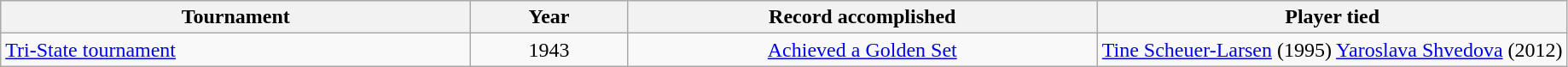<table class="wikitable">
<tr style="background:#efefef; font-size:100%; text-align:center;">
<th style="width:30%"><strong>Tournament</strong></th>
<th style="width:10%"><strong>Year</strong></th>
<th style="width:30%"><strong>Record accomplished</strong></th>
<th style="width:30%"><strong>Player tied</strong></th>
</tr>
<tr>
<td><a href='#'>Tri-State tournament</a></td>
<td style="text-align:center;">1943</td>
<td style="text-align:center;"><a href='#'>Achieved a Golden Set</a></td>
<td style="text-align:center;"><a href='#'>Tine Scheuer-Larsen</a> (1995)  <a href='#'>Yaroslava Shvedova</a> (2012)</td>
</tr>
</table>
